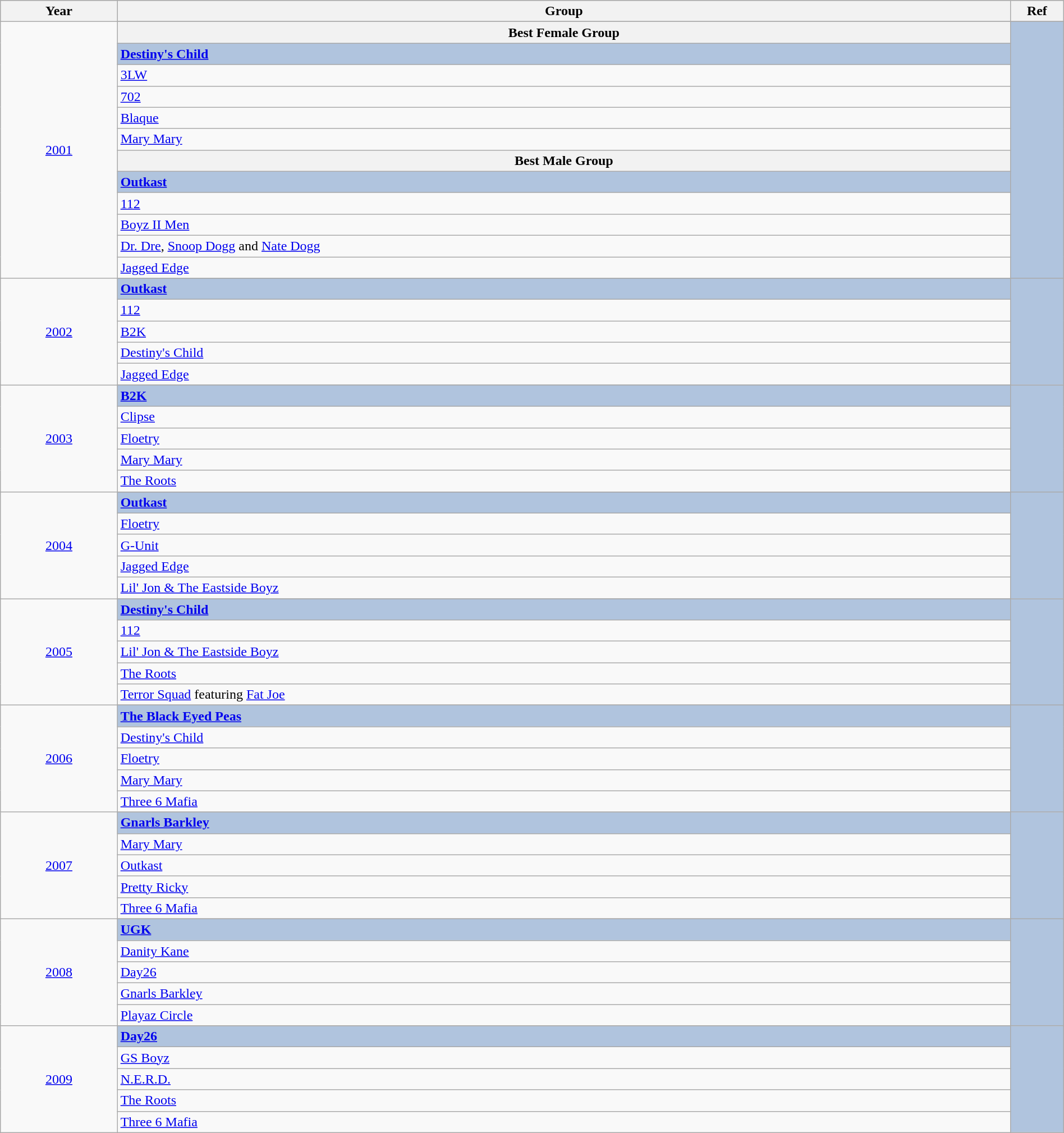<table class="wikitable" style="width:100%;">
<tr style="background:#bebebe;">
<th style="width:11%;">Year</th>
<th style="width:84%;">Group</th>
<th style="width:5%;">Ref</th>
</tr>
<tr>
<td rowspan="13" align="center"><a href='#'>2001</a></td>
</tr>
<tr>
<th>Best Female Group</th>
<td rowspan="13" align="center" style="background:#B0C4DE"></td>
</tr>
<tr style="background:#B0C4DE">
<td><strong><a href='#'>Destiny's Child</a></strong></td>
</tr>
<tr>
<td><a href='#'>3LW</a></td>
</tr>
<tr>
<td><a href='#'>702</a></td>
</tr>
<tr>
<td><a href='#'>Blaque</a></td>
</tr>
<tr>
<td><a href='#'>Mary Mary</a></td>
</tr>
<tr>
<th>Best Male Group</th>
</tr>
<tr style="background:#B0C4DE">
<td><strong><a href='#'>Outkast</a></strong></td>
</tr>
<tr>
<td><a href='#'>112</a></td>
</tr>
<tr>
<td><a href='#'>Boyz II Men</a></td>
</tr>
<tr>
<td><a href='#'>Dr. Dre</a>, <a href='#'>Snoop Dogg</a> and <a href='#'>Nate Dogg</a></td>
</tr>
<tr>
<td><a href='#'>Jagged Edge</a></td>
</tr>
<tr>
<td rowspan="6" align="center"><a href='#'>2002</a></td>
</tr>
<tr style="background:#B0C4DE">
<td><strong><a href='#'>Outkast</a></strong></td>
<td rowspan="6" align="center"></td>
</tr>
<tr>
<td><a href='#'>112</a></td>
</tr>
<tr>
<td><a href='#'>B2K</a></td>
</tr>
<tr>
<td><a href='#'>Destiny's Child</a></td>
</tr>
<tr>
<td><a href='#'>Jagged Edge</a></td>
</tr>
<tr>
<td rowspan="6" align="center"><a href='#'>2003</a></td>
</tr>
<tr style="background:#B0C4DE">
<td><strong><a href='#'>B2K</a></strong></td>
<td rowspan="6" align="center"></td>
</tr>
<tr>
<td><a href='#'>Clipse</a></td>
</tr>
<tr>
<td><a href='#'>Floetry</a></td>
</tr>
<tr>
<td><a href='#'>Mary Mary</a></td>
</tr>
<tr>
<td><a href='#'>The Roots</a></td>
</tr>
<tr>
<td rowspan="6" align="center"><a href='#'>2004</a></td>
</tr>
<tr style="background:#B0C4DE">
<td><strong><a href='#'>Outkast</a></strong></td>
<td rowspan="6" align="center"></td>
</tr>
<tr>
<td><a href='#'>Floetry</a></td>
</tr>
<tr>
<td><a href='#'>G-Unit</a></td>
</tr>
<tr>
<td><a href='#'>Jagged Edge</a></td>
</tr>
<tr>
<td><a href='#'>Lil' Jon & The Eastside Boyz</a></td>
</tr>
<tr>
<td rowspan="6" align="center"><a href='#'>2005</a></td>
</tr>
<tr style="background:#B0C4DE">
<td><strong><a href='#'>Destiny's Child</a></strong></td>
<td rowspan="6" align="center"></td>
</tr>
<tr>
<td><a href='#'>112</a></td>
</tr>
<tr>
<td><a href='#'>Lil' Jon & The Eastside Boyz</a></td>
</tr>
<tr>
<td><a href='#'>The Roots</a></td>
</tr>
<tr>
<td><a href='#'>Terror Squad</a> featuring <a href='#'>Fat Joe</a></td>
</tr>
<tr>
<td rowspan="6" align="center"><a href='#'>2006</a></td>
</tr>
<tr style="background:#B0C4DE">
<td><strong><a href='#'>The Black Eyed Peas</a></strong></td>
<td rowspan="6" align="center"></td>
</tr>
<tr>
<td><a href='#'>Destiny's Child</a></td>
</tr>
<tr>
<td><a href='#'>Floetry</a></td>
</tr>
<tr>
<td><a href='#'>Mary Mary</a></td>
</tr>
<tr>
<td><a href='#'>Three 6 Mafia</a></td>
</tr>
<tr>
<td rowspan="6" align="center"><a href='#'>2007</a></td>
</tr>
<tr style="background:#B0C4DE">
<td><strong><a href='#'>Gnarls Barkley</a></strong></td>
<td rowspan="6" align="center"></td>
</tr>
<tr>
<td><a href='#'>Mary Mary</a></td>
</tr>
<tr>
<td><a href='#'>Outkast</a></td>
</tr>
<tr>
<td><a href='#'>Pretty Ricky</a></td>
</tr>
<tr>
<td><a href='#'>Three 6 Mafia</a></td>
</tr>
<tr>
<td rowspan="6" align="center"><a href='#'>2008</a></td>
</tr>
<tr style="background:#B0C4DE">
<td><strong><a href='#'>UGK</a></strong></td>
<td rowspan="6" align="center"></td>
</tr>
<tr>
<td><a href='#'>Danity Kane</a></td>
</tr>
<tr>
<td><a href='#'>Day26</a></td>
</tr>
<tr>
<td><a href='#'>Gnarls Barkley</a></td>
</tr>
<tr>
<td><a href='#'>Playaz Circle</a></td>
</tr>
<tr>
<td rowspan="6" align="center"><a href='#'>2009</a></td>
</tr>
<tr style="background:#B0C4DE">
<td><strong><a href='#'>Day26</a></strong></td>
<td rowspan="6" align="center"></td>
</tr>
<tr>
<td><a href='#'>GS Boyz</a></td>
</tr>
<tr>
<td><a href='#'>N.E.R.D.</a></td>
</tr>
<tr>
<td><a href='#'>The Roots</a></td>
</tr>
<tr>
<td><a href='#'>Three 6 Mafia</a></td>
</tr>
</table>
